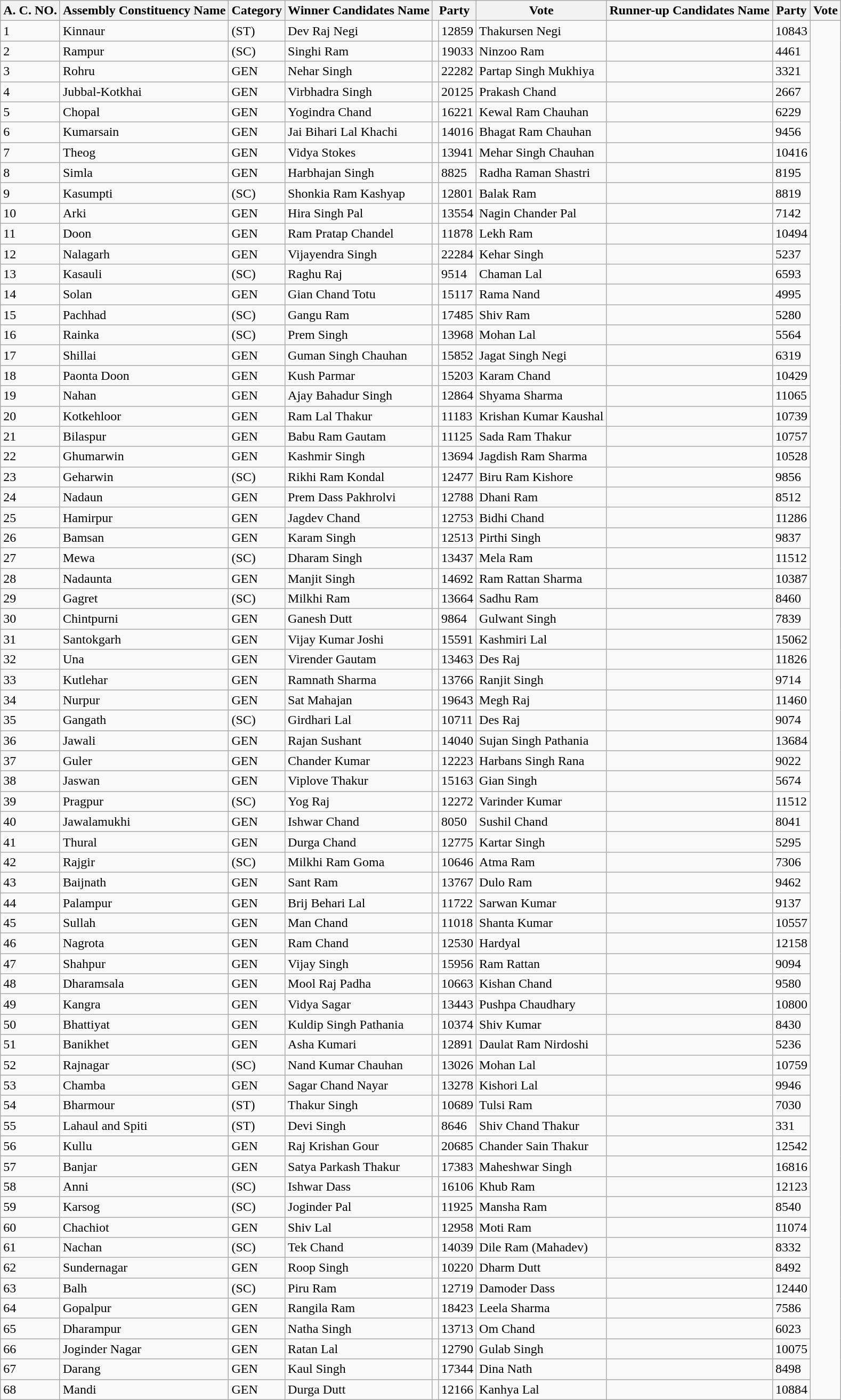<table class="wikitable">
<tr>
<th>A. C. NO.</th>
<th>Assembly Constituency Name</th>
<th>Category</th>
<th>Winner Candidates Name</th>
<th colspan="2">Party</th>
<th>Vote</th>
<th>Runner-up Candidates Name</th>
<th colspan="2">Party</th>
<th>Vote</th>
</tr>
<tr>
<td>1</td>
<td>Kinnaur</td>
<td>(ST)</td>
<td>Dev Raj Negi</td>
<td></td>
<td>12859</td>
<td>Thakursen Negi</td>
<td></td>
<td>10843</td>
</tr>
<tr>
<td>2</td>
<td>Rampur</td>
<td>(SC)</td>
<td>Singhi Ram</td>
<td></td>
<td>19033</td>
<td>Ninzoo Ram</td>
<td></td>
<td>4461</td>
</tr>
<tr>
<td>3</td>
<td>Rohru</td>
<td>GEN</td>
<td>Nehar Singh</td>
<td></td>
<td>22282</td>
<td>Partap Singh Mukhiya</td>
<td></td>
<td>3321</td>
</tr>
<tr>
<td>4</td>
<td>Jubbal-Kotkhai</td>
<td>GEN</td>
<td>Virbhadra Singh</td>
<td></td>
<td>20125</td>
<td>Prakash Chand</td>
<td></td>
<td>2667</td>
</tr>
<tr>
<td>5</td>
<td>Chopal</td>
<td>GEN</td>
<td>Yogindra Chand</td>
<td></td>
<td>16221</td>
<td>Kewal Ram Chauhan</td>
<td></td>
<td>6229</td>
</tr>
<tr>
<td>6</td>
<td>Kumarsain</td>
<td>GEN</td>
<td>Jai Bihari Lal Khachi</td>
<td></td>
<td>14016</td>
<td>Bhagat Ram Chauhan</td>
<td></td>
<td>9456</td>
</tr>
<tr>
<td>7</td>
<td>Theog</td>
<td>GEN</td>
<td>Vidya Stokes</td>
<td></td>
<td>13941</td>
<td>Mehar Singh Chauhan</td>
<td></td>
<td>10416</td>
</tr>
<tr>
<td>8</td>
<td>Simla</td>
<td>GEN</td>
<td>Harbhajan Singh</td>
<td></td>
<td>8825</td>
<td>Radha Raman Shastri</td>
<td></td>
<td>8195</td>
</tr>
<tr>
<td>9</td>
<td>Kasumpti</td>
<td>(SC)</td>
<td>Shonkia Ram Kashyap</td>
<td></td>
<td>12801</td>
<td>Balak Ram</td>
<td></td>
<td>8819</td>
</tr>
<tr>
<td>10</td>
<td>Arki</td>
<td>GEN</td>
<td>Hira Singh Pal</td>
<td></td>
<td>13554</td>
<td>Nagin Chander Pal</td>
<td></td>
<td>7142</td>
</tr>
<tr>
<td>11</td>
<td>Doon</td>
<td>GEN</td>
<td>Ram Pratap Chandel</td>
<td></td>
<td>11878</td>
<td>Lekh Ram</td>
<td></td>
<td>10494</td>
</tr>
<tr>
<td>12</td>
<td>Nalagarh</td>
<td>GEN</td>
<td>Vijayendra Singh</td>
<td></td>
<td>22284</td>
<td>Kehar Singh</td>
<td></td>
<td>5237</td>
</tr>
<tr>
<td>13</td>
<td>Kasauli</td>
<td>(SC)</td>
<td>Raghu Raj</td>
<td></td>
<td>9514</td>
<td>Chaman Lal</td>
<td></td>
<td>6593</td>
</tr>
<tr>
<td>14</td>
<td>Solan</td>
<td>GEN</td>
<td>Gian Chand Totu</td>
<td></td>
<td>15117</td>
<td>Rama Nand</td>
<td></td>
<td>4995</td>
</tr>
<tr>
<td>15</td>
<td>Pachhad</td>
<td>(SC)</td>
<td>Gangu Ram</td>
<td></td>
<td>17485</td>
<td>Shiv Ram</td>
<td></td>
<td>5280</td>
</tr>
<tr>
<td>16</td>
<td>Rainka</td>
<td>(SC)</td>
<td>Prem Singh</td>
<td></td>
<td>13968</td>
<td>Mohan Lal</td>
<td></td>
<td>5564</td>
</tr>
<tr>
<td>17</td>
<td>Shillai</td>
<td>GEN</td>
<td>Guman Singh Chauhan</td>
<td></td>
<td>15852</td>
<td>Jagat Singh Negi</td>
<td></td>
<td>6319</td>
</tr>
<tr>
<td>18</td>
<td>Paonta Doon</td>
<td>GEN</td>
<td>Kush Parmar</td>
<td></td>
<td>15203</td>
<td>Karam Chand</td>
<td></td>
<td>10429</td>
</tr>
<tr>
<td>19</td>
<td>Nahan</td>
<td>GEN</td>
<td>Ajay Bahadur Singh</td>
<td></td>
<td>12864</td>
<td>Shyama Sharma</td>
<td></td>
<td>11065</td>
</tr>
<tr>
<td>20</td>
<td>Kotkehloor</td>
<td>GEN</td>
<td>Ram Lal Thakur</td>
<td></td>
<td>11183</td>
<td>Krishan Kumar Kaushal</td>
<td></td>
<td>10739</td>
</tr>
<tr>
<td>21</td>
<td>Bilaspur</td>
<td>GEN</td>
<td>Babu Ram Gautam</td>
<td></td>
<td>11125</td>
<td>Sada Ram Thakur</td>
<td></td>
<td>10757</td>
</tr>
<tr>
<td>22</td>
<td>Ghumarwin</td>
<td>GEN</td>
<td>Kashmir Singh</td>
<td></td>
<td>13694</td>
<td>Jagdish Ram Sharma</td>
<td></td>
<td>10528</td>
</tr>
<tr>
<td>23</td>
<td>Geharwin</td>
<td>(SC)</td>
<td>Rikhi Ram Kondal</td>
<td></td>
<td>12477</td>
<td>Biru Ram Kishore</td>
<td></td>
<td>9856</td>
</tr>
<tr>
<td>24</td>
<td>Nadaun</td>
<td>GEN</td>
<td>Prem Dass Pakhrolvi</td>
<td></td>
<td>12788</td>
<td>Dhani Ram</td>
<td></td>
<td>8512</td>
</tr>
<tr>
<td>25</td>
<td>Hamirpur</td>
<td>GEN</td>
<td>Jagdev Chand</td>
<td></td>
<td>12753</td>
<td>Bidhi Chand</td>
<td></td>
<td>11286</td>
</tr>
<tr>
<td>26</td>
<td>Bamsan</td>
<td>GEN</td>
<td>Karam Singh</td>
<td></td>
<td>12513</td>
<td>Pirthi Singh</td>
<td></td>
<td>9837</td>
</tr>
<tr>
<td>27</td>
<td>Mewa</td>
<td>(SC)</td>
<td>Dharam Singh</td>
<td></td>
<td>13437</td>
<td>Mela Ram</td>
<td></td>
<td>11512</td>
</tr>
<tr>
<td>28</td>
<td>Nadaunta</td>
<td>GEN</td>
<td>Manjit Singh</td>
<td></td>
<td>14692</td>
<td>Ram Rattan Sharma</td>
<td></td>
<td>10387</td>
</tr>
<tr>
<td>29</td>
<td>Gagret</td>
<td>(SC)</td>
<td>Milkhi Ram</td>
<td></td>
<td>13664</td>
<td>Sadhu Ram</td>
<td></td>
<td>8460</td>
</tr>
<tr>
<td>30</td>
<td>Chintpurni</td>
<td>GEN</td>
<td>Ganesh Dutt</td>
<td></td>
<td>9864</td>
<td>Gulwant Singh</td>
<td></td>
<td>7839</td>
</tr>
<tr>
<td>31</td>
<td>Santokgarh</td>
<td>GEN</td>
<td>Vijay Kumar Joshi</td>
<td></td>
<td>15591</td>
<td>Kashmiri Lal</td>
<td></td>
<td>15062</td>
</tr>
<tr>
<td>32</td>
<td>Una</td>
<td>GEN</td>
<td>Virender Gautam</td>
<td></td>
<td>13463</td>
<td>Des Raj</td>
<td></td>
<td>11826</td>
</tr>
<tr>
<td>33</td>
<td>Kutlehar</td>
<td>GEN</td>
<td>Ramnath Sharma</td>
<td></td>
<td>13766</td>
<td>Ranjit Singh</td>
<td></td>
<td>9714</td>
</tr>
<tr>
<td>34</td>
<td>Nurpur</td>
<td>GEN</td>
<td>Sat Mahajan</td>
<td></td>
<td>19643</td>
<td>Megh Raj</td>
<td></td>
<td>11460</td>
</tr>
<tr>
<td>35</td>
<td>Gangath</td>
<td>(SC)</td>
<td>Girdhari Lal</td>
<td></td>
<td>10711</td>
<td>Des Raj</td>
<td></td>
<td>9074</td>
</tr>
<tr>
<td>36</td>
<td>Jawali</td>
<td>GEN</td>
<td>Rajan Sushant</td>
<td></td>
<td>14040</td>
<td>Sujan Singh Pathania</td>
<td></td>
<td>13684</td>
</tr>
<tr>
<td>37</td>
<td>Guler</td>
<td>GEN</td>
<td>Chander Kumar</td>
<td></td>
<td>12223</td>
<td>Harbans Singh Rana</td>
<td></td>
<td>9022</td>
</tr>
<tr>
<td>38</td>
<td>Jaswan</td>
<td>GEN</td>
<td>Viplove Thakur</td>
<td></td>
<td>15163</td>
<td>Gian Singh</td>
<td></td>
<td>5674</td>
</tr>
<tr>
<td>39</td>
<td>Pragpur</td>
<td>(SC)</td>
<td>Yog Raj</td>
<td></td>
<td>12272</td>
<td>Varinder Kumar</td>
<td></td>
<td>11512</td>
</tr>
<tr>
<td>40</td>
<td>Jawalamukhi</td>
<td>GEN</td>
<td>Ishwar Chand</td>
<td></td>
<td>8050</td>
<td>Sushil Chand</td>
<td></td>
<td>8041</td>
</tr>
<tr>
<td>41</td>
<td>Thural</td>
<td>GEN</td>
<td>Durga Chand</td>
<td></td>
<td>12775</td>
<td>Kartar Singh</td>
<td></td>
<td>5295</td>
</tr>
<tr>
<td>42</td>
<td>Rajgir</td>
<td>(SC)</td>
<td>Milkhi Ram Goma</td>
<td></td>
<td>10646</td>
<td>Atma Ram</td>
<td></td>
<td>7306</td>
</tr>
<tr>
<td>43</td>
<td>Baijnath</td>
<td>GEN</td>
<td>Sant Ram</td>
<td></td>
<td>13767</td>
<td>Dulo Ram</td>
<td></td>
<td>9462</td>
</tr>
<tr>
<td>44</td>
<td>Palampur</td>
<td>GEN</td>
<td>Brij Behari Lal</td>
<td></td>
<td>11722</td>
<td>Sarwan Kumar</td>
<td></td>
<td>9137</td>
</tr>
<tr>
<td>45</td>
<td>Sullah</td>
<td>GEN</td>
<td>Man Chand</td>
<td></td>
<td>11018</td>
<td>Shanta Kumar</td>
<td></td>
<td>10557</td>
</tr>
<tr>
<td>46</td>
<td>Nagrota</td>
<td>GEN</td>
<td>Ram Chand</td>
<td></td>
<td>12530</td>
<td>Hardyal</td>
<td></td>
<td>12158</td>
</tr>
<tr>
<td>47</td>
<td>Shahpur</td>
<td>GEN</td>
<td>Vijay Singh</td>
<td></td>
<td>15956</td>
<td>Ram Rattan</td>
<td></td>
<td>9094</td>
</tr>
<tr>
<td>48</td>
<td>Dharamsala</td>
<td>GEN</td>
<td>Mool Raj Padha</td>
<td></td>
<td>10663</td>
<td>Kishan Chand</td>
<td></td>
<td>9580</td>
</tr>
<tr>
<td>49</td>
<td>Kangra</td>
<td>GEN</td>
<td>Vidya Sagar</td>
<td></td>
<td>13443</td>
<td>Pushpa Chaudhary</td>
<td></td>
<td>10800</td>
</tr>
<tr>
<td>50</td>
<td>Bhattiyat</td>
<td>GEN</td>
<td>Kuldip Singh Pathania</td>
<td></td>
<td>10374</td>
<td>Shiv Kumar</td>
<td></td>
<td>8430</td>
</tr>
<tr>
<td>51</td>
<td>Banikhet</td>
<td>GEN</td>
<td>Asha Kumari</td>
<td></td>
<td>12891</td>
<td>Daulat Ram Nirdoshi</td>
<td></td>
<td>5236</td>
</tr>
<tr>
<td>52</td>
<td>Rajnagar</td>
<td>(SC)</td>
<td>Nand Kumar Chauhan</td>
<td></td>
<td>13026</td>
<td>Mohan Lal</td>
<td></td>
<td>10759</td>
</tr>
<tr>
<td>53</td>
<td>Chamba</td>
<td>GEN</td>
<td>Sagar Chand Nayar</td>
<td></td>
<td>13278</td>
<td>Kishori Lal</td>
<td></td>
<td>9946</td>
</tr>
<tr>
<td>54</td>
<td>Bharmour</td>
<td>(ST)</td>
<td>Thakur Singh</td>
<td></td>
<td>10689</td>
<td>Tulsi Ram</td>
<td></td>
<td>7030</td>
</tr>
<tr>
<td>55</td>
<td>Lahaul and Spiti</td>
<td>(ST)</td>
<td>Devi Singh</td>
<td></td>
<td>8646</td>
<td>Shiv Chand Thakur</td>
<td></td>
<td>331</td>
</tr>
<tr>
<td>56</td>
<td>Kullu</td>
<td>GEN</td>
<td>Raj Krishan Gour</td>
<td></td>
<td>20685</td>
<td>Chander Sain Thakur</td>
<td></td>
<td>12542</td>
</tr>
<tr>
<td>57</td>
<td>Banjar</td>
<td>GEN</td>
<td>Satya Parkash Thakur</td>
<td></td>
<td>17383</td>
<td>Maheshwar Singh</td>
<td></td>
<td>16816</td>
</tr>
<tr>
<td>58</td>
<td>Anni</td>
<td>(SC)</td>
<td>Ishwar Dass</td>
<td></td>
<td>16106</td>
<td>Khub Ram</td>
<td></td>
<td>12123</td>
</tr>
<tr>
<td>59</td>
<td>Karsog</td>
<td>(SC)</td>
<td>Joginder Pal</td>
<td></td>
<td>11925</td>
<td>Mansha Ram</td>
<td></td>
<td>8540</td>
</tr>
<tr>
<td>60</td>
<td>Chachiot</td>
<td>GEN</td>
<td>Shiv Lal</td>
<td></td>
<td>12958</td>
<td>Moti Ram</td>
<td></td>
<td>11074</td>
</tr>
<tr>
<td>61</td>
<td>Nachan</td>
<td>(SC)</td>
<td>Tek Chand</td>
<td></td>
<td>14039</td>
<td>Dile Ram (Mahadev)</td>
<td></td>
<td>8332</td>
</tr>
<tr>
<td>62</td>
<td>Sundernagar</td>
<td>GEN</td>
<td>Roop Singh</td>
<td></td>
<td>10220</td>
<td>Dharm Dutt</td>
<td></td>
<td>8492</td>
</tr>
<tr>
<td>63</td>
<td>Balh</td>
<td>(SC)</td>
<td>Piru Ram</td>
<td></td>
<td>12719</td>
<td>Damoder Dass</td>
<td></td>
<td>12440</td>
</tr>
<tr>
<td>64</td>
<td>Gopalpur</td>
<td>GEN</td>
<td>Rangila Ram</td>
<td></td>
<td>18423</td>
<td>Leela Sharma</td>
<td></td>
<td>7586</td>
</tr>
<tr>
<td>65</td>
<td>Dharampur</td>
<td>GEN</td>
<td>Natha Singh</td>
<td></td>
<td>13713</td>
<td>Om Chand</td>
<td></td>
<td>6023</td>
</tr>
<tr>
<td>66</td>
<td>Joginder Nagar</td>
<td>GEN</td>
<td>Ratan Lal</td>
<td></td>
<td>12790</td>
<td>Gulab Singh</td>
<td></td>
<td>10075</td>
</tr>
<tr>
<td>67</td>
<td>Darang</td>
<td>GEN</td>
<td>Kaul Singh</td>
<td></td>
<td>17344</td>
<td>Dina Nath</td>
<td></td>
<td>8498</td>
</tr>
<tr>
<td>68</td>
<td>Mandi</td>
<td>GEN</td>
<td>Durga Dutt</td>
<td></td>
<td>12166</td>
<td>Kanhya Lal</td>
<td></td>
<td>10884</td>
</tr>
</table>
